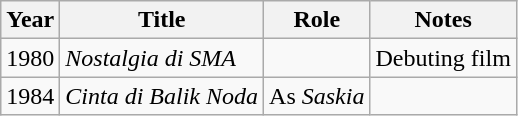<table class="wikitable">
<tr>
<th>Year</th>
<th>Title</th>
<th>Role</th>
<th>Notes</th>
</tr>
<tr>
<td>1980</td>
<td><em>Nostalgia di SMA</em></td>
<td></td>
<td>Debuting film</td>
</tr>
<tr>
<td>1984</td>
<td><em>Cinta di Balik Noda</em></td>
<td>As <em>Saskia</em></td>
<td></td>
</tr>
</table>
